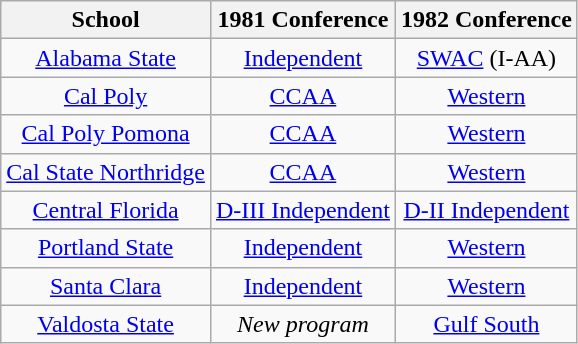<table class="wikitable sortable">
<tr>
<th>School</th>
<th>1981 Conference</th>
<th>1982 Conference</th>
</tr>
<tr style="text-align:center;">
<td><a href='#'>Alabama State</a></td>
<td><a href='#'>Independent</a></td>
<td><a href='#'>SWAC</a> (I-AA)</td>
</tr>
<tr style="text-align:center;">
<td><a href='#'>Cal Poly</a></td>
<td><a href='#'>CCAA</a></td>
<td><a href='#'>Western</a></td>
</tr>
<tr style="text-align:center;">
<td><a href='#'>Cal Poly Pomona</a></td>
<td><a href='#'>CCAA</a></td>
<td><a href='#'>Western</a></td>
</tr>
<tr style="text-align:center;">
<td><a href='#'>Cal State Northridge</a></td>
<td><a href='#'>CCAA</a></td>
<td><a href='#'>Western</a></td>
</tr>
<tr style="text-align:center;">
<td><a href='#'>Central Florida</a></td>
<td><a href='#'>D-III Independent</a></td>
<td><a href='#'>D-II Independent</a></td>
</tr>
<tr style="text-align:center;">
<td><a href='#'>Portland State</a></td>
<td><a href='#'>Independent</a></td>
<td><a href='#'>Western</a></td>
</tr>
<tr style="text-align:center;">
<td><a href='#'>Santa Clara</a></td>
<td><a href='#'>Independent</a></td>
<td><a href='#'>Western</a></td>
</tr>
<tr style="text-align:center;">
<td><a href='#'>Valdosta State</a></td>
<td><em>New program</em></td>
<td><a href='#'>Gulf South</a></td>
</tr>
</table>
